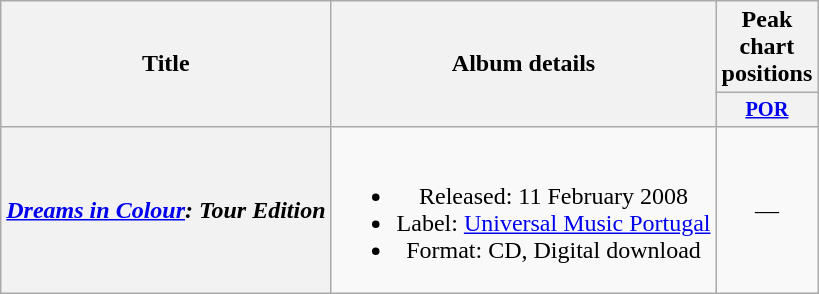<table class="wikitable plainrowheaders" style="text-align:center;">
<tr>
<th scope="col" rowspan="2">Title</th>
<th scope="col" rowspan="2">Album details</th>
<th scope="col" colspan="1">Peak chart positions</th>
</tr>
<tr>
<th scope="col" style="width:3em;font-size:85%;"><a href='#'>POR</a><br></th>
</tr>
<tr>
<th scope="row"><em><a href='#'>Dreams in Colour</a>: Tour Edition</em></th>
<td><br><ul><li>Released: 11 February 2008</li><li>Label: <a href='#'>Universal Music Portugal</a></li><li>Format: CD, Digital download</li></ul></td>
<td>—</td>
</tr>
</table>
